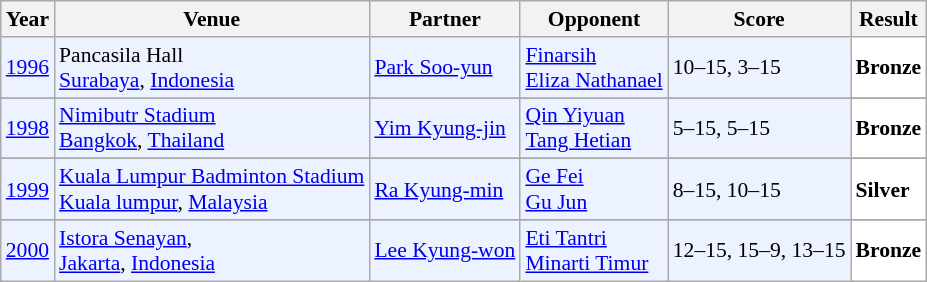<table class="sortable wikitable" style="font-size: 90%;">
<tr>
<th>Year</th>
<th>Venue</th>
<th>Partner</th>
<th>Opponent</th>
<th>Score</th>
<th>Result</th>
</tr>
<tr style="background:#ECF2FF">
<td align="center"><a href='#'>1996</a></td>
<td align="left">Pancasila Hall<br><a href='#'>Surabaya</a>, <a href='#'>Indonesia</a></td>
<td align="left"> <a href='#'>Park Soo-yun</a></td>
<td align="left"> <a href='#'>Finarsih</a> <br>  <a href='#'>Eliza Nathanael</a></td>
<td align="left">10–15, 3–15</td>
<td style="text-align:left; background:white"> <strong>Bronze</strong></td>
</tr>
<tr>
</tr>
<tr style="background:#ECF2FF">
<td align="center"><a href='#'>1998</a></td>
<td align="left"><a href='#'>Nimibutr Stadium</a><br><a href='#'>Bangkok</a>, <a href='#'>Thailand</a></td>
<td align="left"> <a href='#'>Yim Kyung-jin</a></td>
<td align="left"> <a href='#'>Qin Yiyuan</a> <br>  <a href='#'>Tang Hetian</a></td>
<td align="left">5–15, 5–15</td>
<td style="text-align:left; background:white"> <strong>Bronze</strong></td>
</tr>
<tr>
</tr>
<tr style="background:#ECF2FF">
<td align="center"><a href='#'>1999</a></td>
<td align="left"><a href='#'>Kuala Lumpur Badminton Stadium</a><br><a href='#'>Kuala lumpur</a>, <a href='#'>Malaysia</a></td>
<td align="left"> <a href='#'>Ra Kyung-min</a></td>
<td align="left"> <a href='#'>Ge Fei</a> <br>  <a href='#'>Gu Jun</a></td>
<td align="left">8–15, 10–15</td>
<td style="text-align:left; background:white"> <strong>Silver</strong></td>
</tr>
<tr>
</tr>
<tr style="background:#ECF2FF">
<td align="center"><a href='#'>2000</a></td>
<td align="left"><a href='#'>Istora Senayan</a>,<br><a href='#'>Jakarta</a>, <a href='#'>Indonesia</a></td>
<td align="left"> <a href='#'>Lee Kyung-won</a></td>
<td align="left"> <a href='#'>Eti Tantri</a> <br>  <a href='#'>Minarti Timur</a></td>
<td align="left">12–15, 15–9, 13–15</td>
<td style="text-align:left; background:white"> <strong>Bronze</strong></td>
</tr>
</table>
